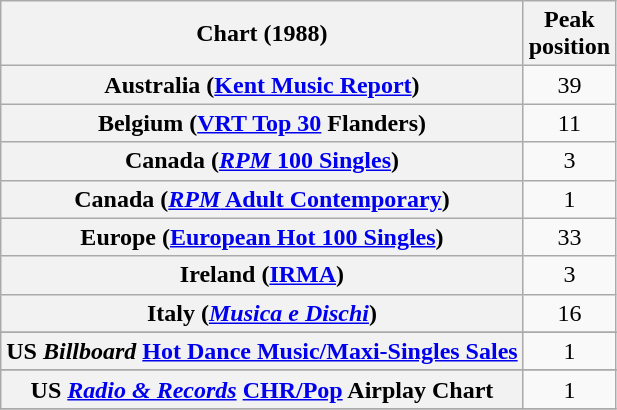<table class="wikitable sortable plainrowheaders" style="text-align:center">
<tr>
<th scope="col">Chart (1988)</th>
<th scope="col">Peak<br>position</th>
</tr>
<tr>
<th scope="row">Australia (<a href='#'>Kent Music Report</a>)</th>
<td>39</td>
</tr>
<tr>
<th scope="row">Belgium (<a href='#'>VRT Top 30</a> Flanders)</th>
<td>11</td>
</tr>
<tr>
<th scope="row">Canada (<a href='#'><em>RPM</em> 100 Singles</a>)</th>
<td>3</td>
</tr>
<tr>
<th scope="row">Canada (<a href='#'><em>RPM</em> Adult Contemporary</a>)</th>
<td>1</td>
</tr>
<tr>
<th scope="row">Europe (<a href='#'>European Hot 100 Singles</a>)</th>
<td>33</td>
</tr>
<tr>
<th scope="row">Ireland (<a href='#'>IRMA</a>)</th>
<td>3</td>
</tr>
<tr>
<th scope="row">Italy (<em><a href='#'>Musica e Dischi</a></em>)</th>
<td>16</td>
</tr>
<tr>
</tr>
<tr>
</tr>
<tr>
</tr>
<tr>
</tr>
<tr>
</tr>
<tr>
</tr>
<tr>
<th scope="row">US <em>Billboard</em> <a href='#'>Hot Dance Music/Maxi-Singles Sales</a></th>
<td>1</td>
</tr>
<tr>
</tr>
<tr>
<th scope="row">US <em><a href='#'>Radio & Records</a></em> <a href='#'>CHR/Pop</a> Airplay Chart</th>
<td>1</td>
</tr>
<tr>
</tr>
</table>
